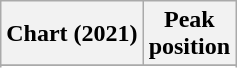<table class="wikitable sortable plainrowheaders" style="text-align:center">
<tr>
<th scope="col">Chart (2021)</th>
<th scope="col">Peak<br>position</th>
</tr>
<tr>
</tr>
<tr>
</tr>
</table>
